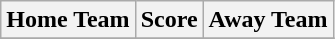<table class="wikitable" style="text-align: center">
<tr>
<th>Home Team</th>
<th>Score</th>
<th>Away Team</th>
</tr>
<tr>
</tr>
</table>
